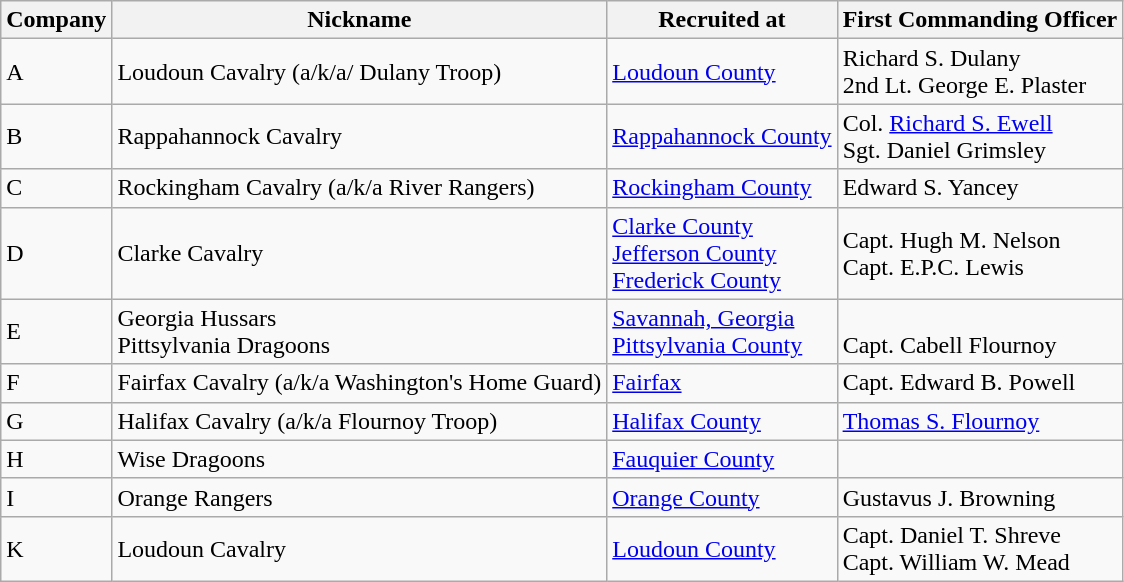<table class="wikitable sortable">
<tr>
<th scope="col">Company</th>
<th scope="col">Nickname</th>
<th scope="col">Recruited at</th>
<th scope="col">First Commanding Officer</th>
</tr>
<tr>
<td>A</td>
<td>Loudoun Cavalry (a/k/a/ Dulany Troop)</td>
<td><a href='#'>Loudoun County</a></td>
<td>Richard S. Dulany <br>2nd Lt. George E. Plaster</td>
</tr>
<tr>
<td>B</td>
<td>Rappahannock Cavalry</td>
<td><a href='#'>Rappahannock County</a></td>
<td>Col. <a href='#'>Richard S. Ewell</a><br>Sgt. Daniel Grimsley</td>
</tr>
<tr>
<td>C</td>
<td>Rockingham Cavalry (a/k/a River Rangers)</td>
<td><a href='#'>Rockingham County</a></td>
<td>Edward S. Yancey</td>
</tr>
<tr>
<td>D</td>
<td>Clarke Cavalry</td>
<td><a href='#'>Clarke County</a><br><a href='#'>Jefferson County</a><br><a href='#'>Frederick County</a></td>
<td>Capt. Hugh M. Nelson<br>Capt. E.P.C. Lewis</td>
</tr>
<tr>
<td>E</td>
<td>Georgia Hussars<br>Pittsylvania Dragoons</td>
<td><a href='#'>Savannah, Georgia</a><br><a href='#'>Pittsylvania County</a></td>
<td><br>Capt. Cabell Flournoy</td>
</tr>
<tr>
<td>F</td>
<td>Fairfax Cavalry (a/k/a Washington's Home Guard)</td>
<td><a href='#'>Fairfax</a></td>
<td>Capt. Edward B. Powell</td>
</tr>
<tr>
<td>G</td>
<td>Halifax Cavalry (a/k/a Flournoy Troop)</td>
<td><a href='#'>Halifax County</a></td>
<td><a href='#'>Thomas S. Flournoy</a></td>
</tr>
<tr>
<td>H</td>
<td>Wise Dragoons</td>
<td><a href='#'>Fauquier County</a></td>
<td></td>
</tr>
<tr>
<td>I</td>
<td>Orange Rangers</td>
<td><a href='#'>Orange County</a></td>
<td>Gustavus J. Browning</td>
</tr>
<tr>
<td>K</td>
<td>Loudoun Cavalry</td>
<td><a href='#'>Loudoun County</a></td>
<td>Capt. Daniel T. Shreve<br>Capt. William W. Mead</td>
</tr>
</table>
